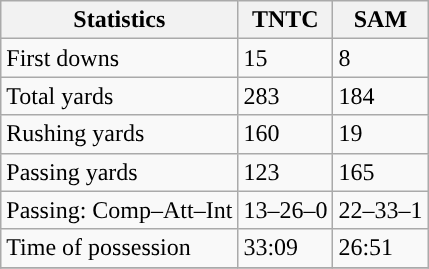<table class="wikitable" style="float: left;">
<tr>
<th>Statistics</th>
<th>TNTC</th>
<th>SAM</th>
</tr>
<tr>
<td>First downs</td>
<td>15</td>
<td>8</td>
</tr>
<tr>
<td>Total yards</td>
<td>283</td>
<td>184</td>
</tr>
<tr>
<td>Rushing yards</td>
<td>160</td>
<td>19</td>
</tr>
<tr>
<td>Passing yards</td>
<td>123</td>
<td>165</td>
</tr>
<tr>
<td>Passing: Comp–Att–Int</td>
<td>13–26–0</td>
<td>22–33–1</td>
</tr>
<tr>
<td>Time of possession</td>
<td>33:09</td>
<td>26:51</td>
</tr>
<tr>
</tr>
</table>
